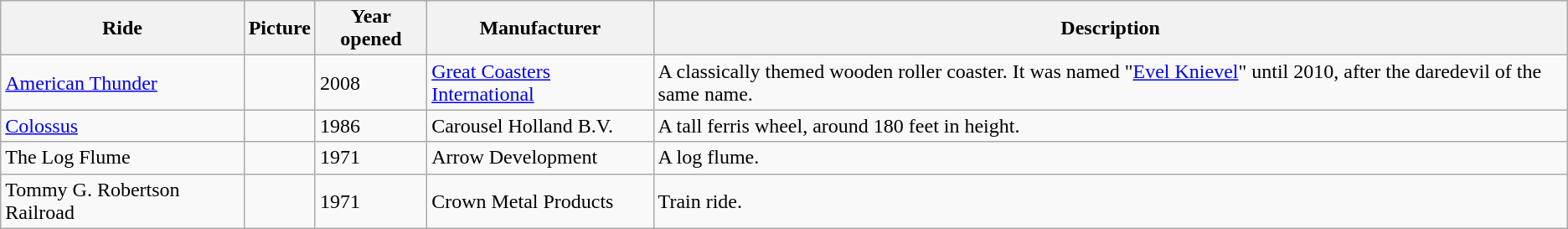<table class="wikitable">
<tr>
<th>Ride</th>
<th>Picture</th>
<th>Year opened</th>
<th>Manufacturer</th>
<th>Description</th>
</tr>
<tr>
<td><a href='#'>American Thunder</a></td>
<td></td>
<td>2008</td>
<td><a href='#'>Great Coasters International</a></td>
<td>A classically themed wooden roller coaster. It was named "<a href='#'>Evel Knievel</a>" until 2010, after the daredevil of the same name.</td>
</tr>
<tr>
<td><a href='#'>Colossus</a></td>
<td></td>
<td>1986</td>
<td>Carousel Holland B.V.</td>
<td>A tall ferris wheel, around 180 feet in height.</td>
</tr>
<tr>
<td>The Log Flume</td>
<td></td>
<td>1971</td>
<td>Arrow Development</td>
<td>A log flume.</td>
</tr>
<tr>
<td>Tommy G. Robertson Railroad</td>
<td></td>
<td>1971</td>
<td>Crown Metal Products</td>
<td>Train ride.</td>
</tr>
</table>
